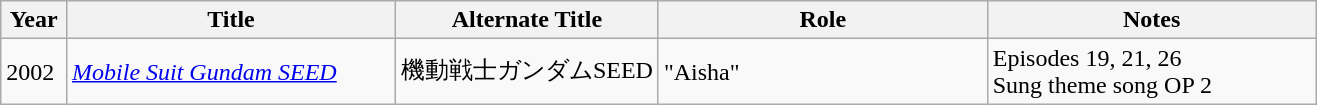<table class="wikitable">
<tr>
<th width=5%>Year</th>
<th width=25%>Title</th>
<th width=20%>Alternate Title</th>
<th width=25%>Role</th>
<th width=25%>Notes</th>
</tr>
<tr>
<td>2002</td>
<td><em><a href='#'>Mobile Suit Gundam SEED</a></em></td>
<td>機動戦士ガンダムSEED</td>
<td>"Aisha"</td>
<td>Episodes 19, 21, 26 <br> Sung theme song OP 2</td>
</tr>
</table>
